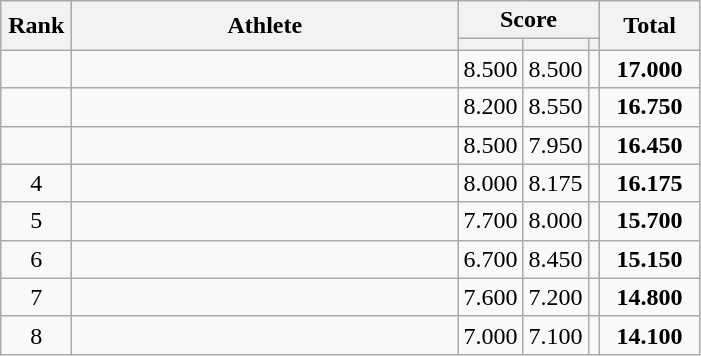<table class=wikitable style="text-align:center">
<tr>
<th width="40" rowspan="2">Rank</th>
<th width="250" rowspan="2">Athlete</th>
<th width="60" colspan="3">Score</th>
<th width="60" rowspan="2">Total</th>
</tr>
<tr>
<th></th>
<th></th>
<th></th>
</tr>
<tr>
<td></td>
<td align="left"></td>
<td>8.500</td>
<td>8.500</td>
<td></td>
<td><strong>17.000</strong></td>
</tr>
<tr>
<td></td>
<td align="left"></td>
<td>8.200</td>
<td>8.550</td>
<td></td>
<td><strong>16.750</strong></td>
</tr>
<tr>
<td></td>
<td align="left"></td>
<td>8.500</td>
<td>7.950</td>
<td></td>
<td><strong>16.450</strong></td>
</tr>
<tr>
<td>4</td>
<td align="left"></td>
<td>8.000</td>
<td>8.175</td>
<td></td>
<td><strong>16.175</strong></td>
</tr>
<tr>
<td>5</td>
<td align="left"></td>
<td>7.700</td>
<td>8.000</td>
<td></td>
<td><strong>15.700</strong></td>
</tr>
<tr>
<td>6</td>
<td align="left"></td>
<td>6.700</td>
<td>8.450</td>
<td></td>
<td><strong>15.150</strong></td>
</tr>
<tr>
<td>7</td>
<td align="left"></td>
<td>7.600</td>
<td>7.200</td>
<td></td>
<td><strong>14.800</strong></td>
</tr>
<tr>
<td>8</td>
<td align="left"></td>
<td>7.000</td>
<td>7.100</td>
<td></td>
<td><strong>14.100</strong></td>
</tr>
</table>
